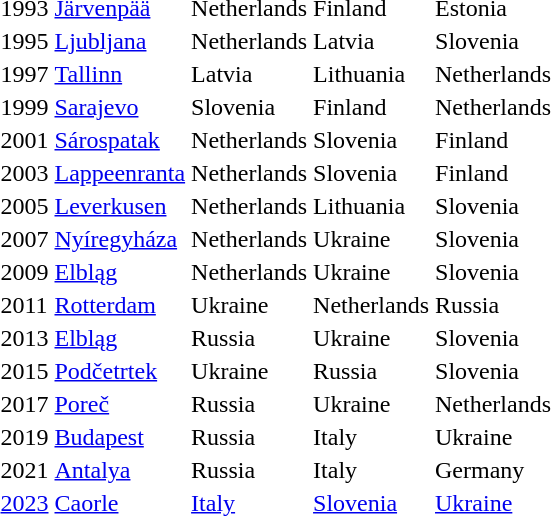<table>
<tr>
<td>1993</td>
<td> <a href='#'>Järvenpää</a></td>
<td> Netherlands</td>
<td> Finland</td>
<td> Estonia</td>
</tr>
<tr>
<td>1995</td>
<td> <a href='#'>Ljubljana</a></td>
<td> Netherlands</td>
<td> Latvia</td>
<td> Slovenia</td>
</tr>
<tr>
<td>1997</td>
<td> <a href='#'>Tallinn</a></td>
<td> Latvia</td>
<td> Lithuania</td>
<td> Netherlands</td>
</tr>
<tr>
<td>1999</td>
<td> <a href='#'>Sarajevo</a></td>
<td> Slovenia</td>
<td> Finland</td>
<td> Netherlands</td>
</tr>
<tr>
<td>2001</td>
<td> <a href='#'>Sárospatak</a></td>
<td> Netherlands</td>
<td> Slovenia</td>
<td> Finland</td>
</tr>
<tr>
<td>2003</td>
<td> <a href='#'>Lappeenranta</a></td>
<td> Netherlands</td>
<td> Slovenia</td>
<td> Finland</td>
</tr>
<tr>
<td>2005</td>
<td> <a href='#'>Leverkusen</a></td>
<td> Netherlands</td>
<td> Lithuania</td>
<td> Slovenia</td>
</tr>
<tr>
<td>2007</td>
<td> <a href='#'>Nyíregyháza</a></td>
<td> Netherlands</td>
<td> Ukraine</td>
<td> Slovenia</td>
</tr>
<tr>
<td>2009</td>
<td> <a href='#'>Elbląg</a></td>
<td> Netherlands</td>
<td> Ukraine</td>
<td> Slovenia</td>
</tr>
<tr>
<td>2011</td>
<td> <a href='#'>Rotterdam</a></td>
<td> Ukraine</td>
<td> Netherlands</td>
<td> Russia</td>
</tr>
<tr>
<td>2013</td>
<td> <a href='#'>Elbląg</a></td>
<td> Russia</td>
<td> Ukraine</td>
<td> Slovenia</td>
</tr>
<tr>
<td>2015</td>
<td> <a href='#'>Podčetrtek</a></td>
<td> Ukraine</td>
<td> Russia</td>
<td> Slovenia</td>
</tr>
<tr>
<td>2017</td>
<td> <a href='#'>Poreč</a></td>
<td> Russia</td>
<td> Ukraine</td>
<td> Netherlands</td>
</tr>
<tr>
<td>2019</td>
<td> <a href='#'>Budapest</a></td>
<td> Russia</td>
<td> Italy</td>
<td> Ukraine</td>
</tr>
<tr>
<td>2021</td>
<td> <a href='#'>Antalya</a></td>
<td> Russia</td>
<td> Italy</td>
<td> Germany</td>
</tr>
<tr>
<td><a href='#'>2023</a></td>
<td> <a href='#'>Caorle</a></td>
<td> <a href='#'>Italy</a></td>
<td> <a href='#'>Slovenia</a></td>
<td> <a href='#'>Ukraine</a></td>
</tr>
</table>
